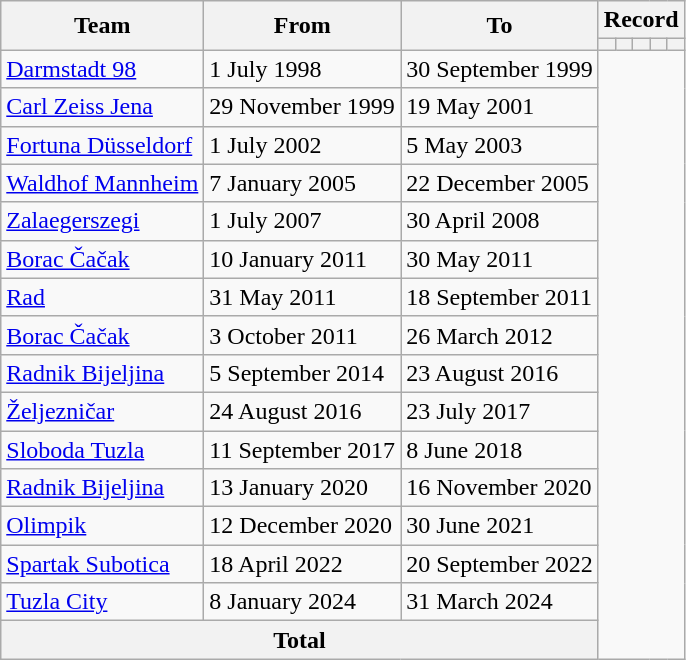<table class="wikitable" style="text-align: center">
<tr>
<th rowspan="2">Team</th>
<th rowspan="2">From</th>
<th rowspan="2">To</th>
<th colspan="8">Record</th>
</tr>
<tr>
<th></th>
<th></th>
<th></th>
<th></th>
<th></th>
</tr>
<tr>
<td align=left><a href='#'>Darmstadt 98</a></td>
<td align=left>1 July 1998</td>
<td align=left>30 September 1999<br></td>
</tr>
<tr>
<td align=left><a href='#'>Carl Zeiss Jena</a></td>
<td align=left>29 November 1999</td>
<td align=left>19 May 2001<br></td>
</tr>
<tr>
<td align=left><a href='#'>Fortuna Düsseldorf</a></td>
<td align=left>1 July 2002</td>
<td align=left>5 May 2003<br></td>
</tr>
<tr>
<td align=left><a href='#'>Waldhof Mannheim</a></td>
<td align=left>7 January 2005</td>
<td align=left>22 December 2005<br></td>
</tr>
<tr>
<td align=left><a href='#'>Zalaegerszegi</a></td>
<td align=left>1 July 2007</td>
<td align=left>30 April 2008<br></td>
</tr>
<tr>
<td align=left><a href='#'>Borac Čačak</a></td>
<td align=left>10 January 2011</td>
<td align=left>30 May 2011<br></td>
</tr>
<tr>
<td align=left><a href='#'>Rad</a></td>
<td align=left>31 May 2011</td>
<td align=left>18 September 2011<br></td>
</tr>
<tr>
<td align=left><a href='#'>Borac Čačak</a></td>
<td align=left>3 October 2011</td>
<td align=left>26 March 2012<br></td>
</tr>
<tr>
<td align=left><a href='#'>Radnik Bijeljina</a></td>
<td align=left>5 September 2014</td>
<td align=left>23 August 2016<br></td>
</tr>
<tr>
<td align=left><a href='#'>Željezničar</a></td>
<td align=left>24 August 2016</td>
<td align=left>23 July 2017<br></td>
</tr>
<tr>
<td align=left><a href='#'>Sloboda Tuzla</a></td>
<td align=left>11 September 2017</td>
<td align=left>8 June 2018<br></td>
</tr>
<tr>
<td align=left><a href='#'>Radnik Bijeljina</a></td>
<td align=left>13 January 2020</td>
<td align=left>16 November 2020<br></td>
</tr>
<tr>
<td align=left><a href='#'>Olimpik</a></td>
<td align=left>12 December 2020</td>
<td align=left>30 June 2021<br></td>
</tr>
<tr>
<td align=left><a href='#'>Spartak Subotica</a></td>
<td align=left>18 April 2022</td>
<td align=left>20 September 2022<br></td>
</tr>
<tr>
<td align=left><a href='#'>Tuzla City</a></td>
<td align=left>8 January 2024</td>
<td align=left>31 March 2024<br></td>
</tr>
<tr>
<th colspan="3">Total<br></th>
</tr>
</table>
